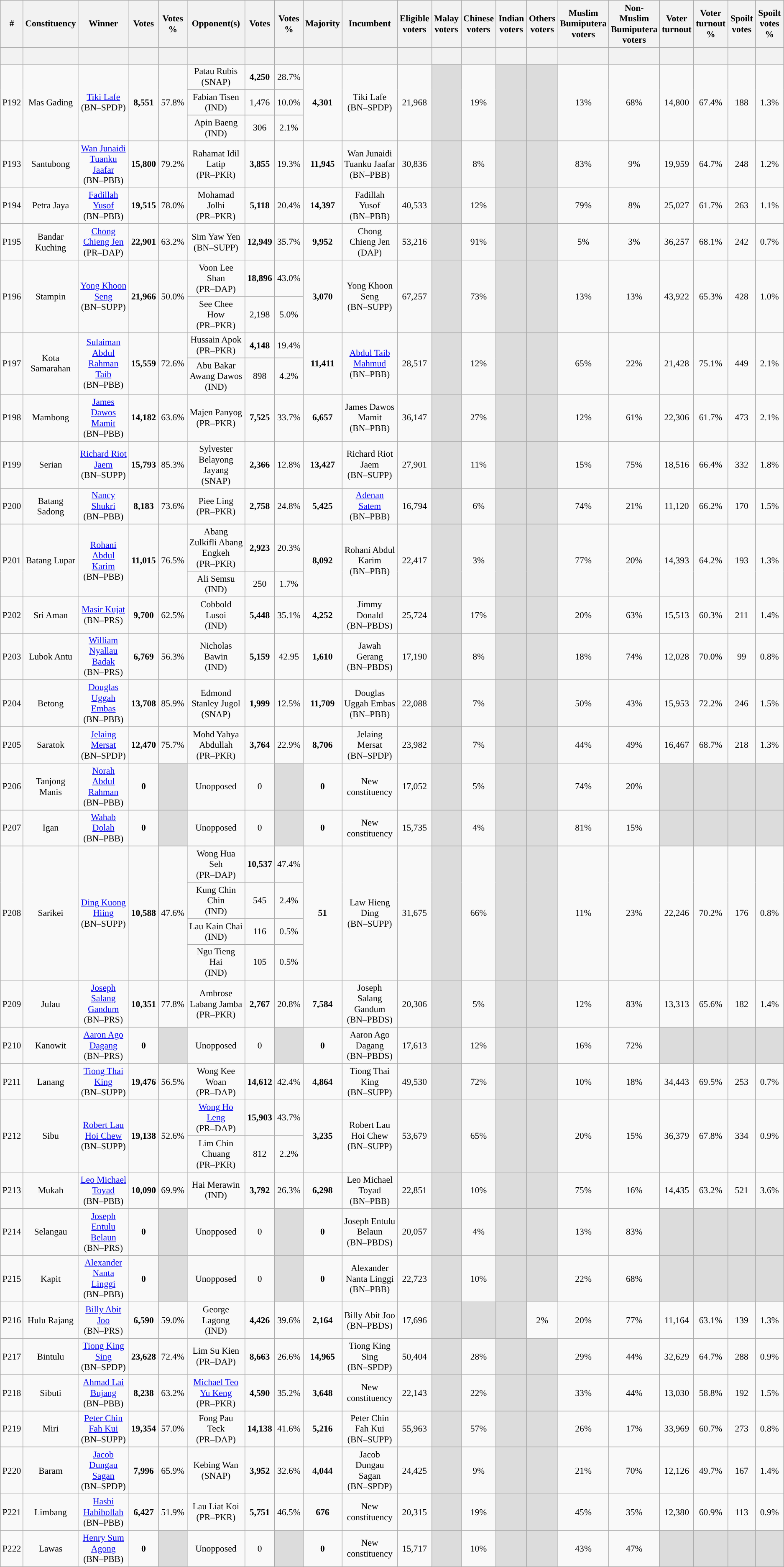<table class="wikitable sortable" style="text-align:center; font-size:90%">
<tr>
<th width="30">#</th>
<th width="60">Constituency</th>
<th width="150">Winner</th>
<th width="50">Votes</th>
<th width="50">Votes %</th>
<th width="150">Opponent(s)</th>
<th width="50">Votes</th>
<th width="50">Votes %</th>
<th width="50">Majority</th>
<th width="150">Incumbent</th>
<th width="50">Eligible voters</th>
<th width="50">Malay voters</th>
<th width="50">Chinese voters</th>
<th width="50">Indian voters</th>
<th width="50">Others voters</th>
<th width="50">Muslim Bumiputera voters</th>
<th width="50">Non-Muslim Bumiputera voters</th>
<th width="50">Voter turnout</th>
<th width="50">Voter turnout %</th>
<th width="50">Spoilt votes</th>
<th width="50">Spoilt votes %</th>
</tr>
<tr>
<th height="20"></th>
<th></th>
<th></th>
<th></th>
<th></th>
<th></th>
<th></th>
<th></th>
<th></th>
<th></th>
<th></th>
<th></th>
<th></th>
<th></th>
<th></th>
<th></th>
<th></th>
<th></th>
<th></th>
<th></th>
<th></th>
</tr>
<tr>
<td rowspan="3">P192</td>
<td rowspan="3">Mas Gading</td>
<td rowspan="3"><a href='#'>Tiki Lafe</a><br>(BN–SPDP)</td>
<td rowspan="3"><strong>8,551</strong></td>
<td rowspan="3">57.8%</td>
<td>Patau Rubis<br>(SNAP)</td>
<td><strong>4,250</strong></td>
<td>28.7%</td>
<td rowspan="3"><strong>4,301</strong></td>
<td rowspan="3">Tiki Lafe<br>(BN–SPDP)</td>
<td rowspan="3">21,968</td>
<td rowspan="3" bgcolor="dcdcdc"></td>
<td rowspan="3">19%</td>
<td rowspan="3" bgcolor="dcdcdc"></td>
<td rowspan="3" bgcolor="dcdcdc"></td>
<td rowspan="3">13%</td>
<td rowspan="3">68%</td>
<td rowspan="3">14,800</td>
<td rowspan="3">67.4%</td>
<td rowspan="3">188</td>
<td rowspan="3">1.3%</td>
</tr>
<tr>
<td>Fabian Tisen<br>(IND)</td>
<td>1,476</td>
<td>10.0%</td>
</tr>
<tr>
<td>Apin Baeng<br>(IND)</td>
<td>306</td>
<td>2.1%</td>
</tr>
<tr>
<td>P193</td>
<td>Santubong</td>
<td><a href='#'>Wan Junaidi Tuanku Jaafar</a><br>(BN–PBB)</td>
<td><strong>15,800</strong></td>
<td>79.2%</td>
<td>Rahamat Idil Latip<br>(PR–PKR)</td>
<td><strong>3,855</strong></td>
<td>19.3%</td>
<td><strong>11,945</strong></td>
<td>Wan Junaidi Tuanku Jaafar<br>(BN–PBB)</td>
<td>30,836</td>
<td bgcolor="dcdcdc"></td>
<td>8%</td>
<td bgcolor="dcdcdc"></td>
<td bgcolor="dcdcdc"></td>
<td>83%</td>
<td>9%</td>
<td>19,959</td>
<td>64.7%</td>
<td>248</td>
<td>1.2%</td>
</tr>
<tr>
<td>P194</td>
<td>Petra Jaya</td>
<td><a href='#'>Fadillah Yusof</a><br>(BN–PBB)</td>
<td><strong>19,515</strong></td>
<td>78.0%</td>
<td>Mohamad Jolhi<br>(PR–PKR)</td>
<td><strong>5,118</strong></td>
<td>20.4%</td>
<td><strong>14,397</strong></td>
<td>Fadillah Yusof<br>(BN–PBB)</td>
<td>40,533</td>
<td bgcolor="dcdcdc"></td>
<td>12%</td>
<td bgcolor="dcdcdc"></td>
<td bgcolor="dcdcdc"></td>
<td>79%</td>
<td>8%</td>
<td>25,027</td>
<td>61.7%</td>
<td>263</td>
<td>1.1%</td>
</tr>
<tr>
<td>P195</td>
<td>Bandar Kuching</td>
<td><a href='#'>Chong Chieng Jen</a><br>(PR–DAP)</td>
<td><strong>22,901</strong></td>
<td>63.2%</td>
<td>Sim Yaw Yen<br>(BN–SUPP)</td>
<td><strong>12,949</strong></td>
<td>35.7%</td>
<td><strong>9,952</strong></td>
<td>Chong Chieng Jen<br>(DAP)</td>
<td>53,216</td>
<td bgcolor="dcdcdc"></td>
<td>91%</td>
<td bgcolor="dcdcdc"></td>
<td bgcolor="dcdcdc"></td>
<td>5%</td>
<td>3%</td>
<td>36,257</td>
<td>68.1%</td>
<td>242</td>
<td>0.7%</td>
</tr>
<tr>
<td rowspan="2">P196</td>
<td rowspan="2">Stampin</td>
<td rowspan="2"><a href='#'>Yong Khoon Seng</a><br>(BN–SUPP)</td>
<td rowspan="2"><strong>21,966</strong></td>
<td rowspan="2">50.0%</td>
<td>Voon Lee Shan<br>(PR–DAP)</td>
<td><strong>18,896</strong></td>
<td>43.0%</td>
<td rowspan="2"><strong>3,070</strong></td>
<td rowspan="2">Yong Khoon Seng<br>(BN–SUPP)</td>
<td rowspan="2">67,257</td>
<td rowspan="2" bgcolor="dcdcdc"></td>
<td rowspan="2">73%</td>
<td rowspan="2" bgcolor="dcdcdc"></td>
<td rowspan="2" bgcolor="dcdcdc"></td>
<td rowspan="2">13%</td>
<td rowspan="2">13%</td>
<td rowspan="2">43,922</td>
<td rowspan="2">65.3%</td>
<td rowspan="2">428</td>
<td rowspan="2">1.0%</td>
</tr>
<tr>
<td>See Chee How<br>(PR–PKR)</td>
<td>2,198</td>
<td>5.0%</td>
</tr>
<tr>
<td rowspan="2">P197</td>
<td rowspan="2">Kota Samarahan</td>
<td rowspan="2"><a href='#'>Sulaiman Abdul Rahman Taib</a><br>(BN–PBB)</td>
<td rowspan="2"><strong>15,559</strong></td>
<td rowspan="2">72.6%</td>
<td>Hussain Apok<br>(PR–PKR)</td>
<td><strong>4,148</strong></td>
<td>19.4%</td>
<td rowspan="2"><strong>11,411</strong></td>
<td rowspan="2"><a href='#'>Abdul Taib Mahmud</a><br>(BN–PBB)</td>
<td rowspan="2">28,517</td>
<td rowspan="2" bgcolor="dcdcdc"></td>
<td rowspan="2">12%</td>
<td rowspan="2" bgcolor="dcdcdc"></td>
<td rowspan="2" bgcolor="dcdcdc"></td>
<td rowspan="2">65%</td>
<td rowspan="2">22%</td>
<td rowspan="2">21,428</td>
<td rowspan="2">75.1%</td>
<td rowspan="2">449</td>
<td rowspan="2">2.1%</td>
</tr>
<tr>
<td>Abu Bakar Awang Dawos<br>(IND)</td>
<td>898</td>
<td>4.2%</td>
</tr>
<tr>
<td>P198</td>
<td>Mambong</td>
<td><a href='#'>James Dawos Mamit</a><br>(BN–PBB)</td>
<td><strong>14,182</strong></td>
<td>63.6%</td>
<td>Majen Panyog<br>(PR–PKR)</td>
<td><strong>7,525</strong></td>
<td>33.7%</td>
<td><strong>6,657</strong></td>
<td>James Dawos Mamit<br>(BN–PBB)</td>
<td>36,147</td>
<td bgcolor="dcdcdc"></td>
<td>27%</td>
<td bgcolor="dcdcdc"></td>
<td bgcolor="dcdcdc"></td>
<td>12%</td>
<td>61%</td>
<td>22,306</td>
<td>61.7%</td>
<td>473</td>
<td>2.1%</td>
</tr>
<tr>
<td>P199</td>
<td>Serian</td>
<td><a href='#'>Richard Riot Jaem</a><br>(BN–SUPP)</td>
<td><strong>15,793</strong></td>
<td>85.3%</td>
<td>Sylvester Belayong Jayang<br>(SNAP)</td>
<td><strong>2,366</strong></td>
<td>12.8%</td>
<td><strong>13,427</strong></td>
<td>Richard Riot Jaem<br>(BN–SUPP)</td>
<td>27,901</td>
<td bgcolor="dcdcdc"></td>
<td>11%</td>
<td bgcolor="dcdcdc"></td>
<td bgcolor="dcdcdc"></td>
<td>15%</td>
<td>75%</td>
<td>18,516</td>
<td>66.4%</td>
<td>332</td>
<td>1.8%</td>
</tr>
<tr>
<td>P200</td>
<td>Batang Sadong</td>
<td><a href='#'>Nancy Shukri</a><br>(BN–PBB)</td>
<td><strong>8,183</strong></td>
<td>73.6%</td>
<td>Piee Ling<br>(PR–PKR)</td>
<td><strong>2,758</strong></td>
<td>24.8%</td>
<td><strong>5,425</strong></td>
<td><a href='#'>Adenan Satem</a><br>(BN–PBB)</td>
<td>16,794</td>
<td bgcolor="dcdcdc"></td>
<td>6%</td>
<td bgcolor="dcdcdc"></td>
<td bgcolor="dcdcdc"></td>
<td>74%</td>
<td>21%</td>
<td>11,120</td>
<td>66.2%</td>
<td>170</td>
<td>1.5%</td>
</tr>
<tr>
<td rowspan="2">P201</td>
<td rowspan="2">Batang Lupar</td>
<td rowspan="2"><a href='#'>Rohani Abdul Karim</a><br>(BN–PBB)</td>
<td rowspan="2"><strong>11,015</strong></td>
<td rowspan="2">76.5%</td>
<td>Abang Zulkifli Abang Engkeh<br>(PR–PKR)</td>
<td><strong>2,923</strong></td>
<td>20.3%</td>
<td rowspan="2"><strong>8,092</strong></td>
<td rowspan="2">Rohani Abdul Karim<br>(BN–PBB)</td>
<td rowspan="2">22,417</td>
<td rowspan="2" bgcolor="dcdcdc"></td>
<td rowspan="2">3%</td>
<td rowspan="2" bgcolor="dcdcdc"></td>
<td rowspan="2" bgcolor="dcdcdc"></td>
<td rowspan="2">77%</td>
<td rowspan="2">20%</td>
<td rowspan="2">14,393</td>
<td rowspan="2">64.2%</td>
<td rowspan="2">193</td>
<td rowspan="2">1.3%</td>
</tr>
<tr>
<td>Ali Semsu<br>(IND)</td>
<td>250</td>
<td>1.7%</td>
</tr>
<tr>
<td>P202</td>
<td>Sri Aman</td>
<td><a href='#'>Masir Kujat</a><br>(BN–PRS)</td>
<td><strong>9,700</strong></td>
<td>62.5%</td>
<td>Cobbold Lusoi<br>(IND)</td>
<td><strong>5,448</strong></td>
<td>35.1%</td>
<td><strong>4,252</strong></td>
<td>Jimmy Donald<br>(BN–PBDS)</td>
<td>25,724</td>
<td bgcolor="dcdcdc"></td>
<td>17%</td>
<td bgcolor="dcdcdc"></td>
<td bgcolor="dcdcdc"></td>
<td>20%</td>
<td>63%</td>
<td>15,513</td>
<td>60.3%</td>
<td>211</td>
<td>1.4%</td>
</tr>
<tr>
<td>P203</td>
<td>Lubok Antu</td>
<td><a href='#'>William Nyallau Badak</a><br>(BN–PRS)</td>
<td><strong>6,769</strong></td>
<td>56.3%</td>
<td>Nicholas Bawin<br>(IND)</td>
<td><strong>5,159</strong></td>
<td>42.95</td>
<td><strong>1,610</strong></td>
<td>Jawah Gerang<br>(BN–PBDS)</td>
<td>17,190</td>
<td bgcolor="dcdcdc"></td>
<td>8%</td>
<td bgcolor="dcdcdc"></td>
<td bgcolor="dcdcdc"></td>
<td>18%</td>
<td>74%</td>
<td>12,028</td>
<td>70.0%</td>
<td>99</td>
<td>0.8%</td>
</tr>
<tr>
<td>P204</td>
<td>Betong</td>
<td><a href='#'>Douglas Uggah Embas</a><br>(BN–PBB)</td>
<td><strong>13,708</strong></td>
<td>85.9%</td>
<td>Edmond Stanley Jugol<br>(SNAP)</td>
<td><strong>1,999</strong></td>
<td>12.5%</td>
<td><strong>11,709</strong></td>
<td>Douglas Uggah Embas<br>(BN–PBB)</td>
<td>22,088</td>
<td bgcolor="dcdcdc"></td>
<td>7%</td>
<td bgcolor="dcdcdc"></td>
<td bgcolor="dcdcdc"></td>
<td>50%</td>
<td>43%</td>
<td>15,953</td>
<td>72.2%</td>
<td>246</td>
<td>1.5%</td>
</tr>
<tr>
<td>P205</td>
<td>Saratok</td>
<td><a href='#'>Jelaing Mersat</a><br>(BN–SPDP)</td>
<td><strong>12,470</strong></td>
<td>75.7%</td>
<td>Mohd Yahya Abdullah<br>(PR–PKR)</td>
<td><strong>3,764</strong></td>
<td>22.9%</td>
<td><strong>8,706</strong></td>
<td>Jelaing Mersat<br>(BN–SPDP)</td>
<td>23,982</td>
<td bgcolor="dcdcdc"></td>
<td>7%</td>
<td bgcolor="dcdcdc"></td>
<td bgcolor="dcdcdc"></td>
<td>44%</td>
<td>49%</td>
<td>16,467</td>
<td>68.7%</td>
<td>218</td>
<td>1.3%</td>
</tr>
<tr>
<td>P206</td>
<td>Tanjong Manis</td>
<td><a href='#'>Norah Abdul Rahman</a><br>(BN–PBB)</td>
<td><strong>0</strong></td>
<td bgcolor="dcdcdc"></td>
<td>Unopposed</td>
<td>0</td>
<td bgcolor="dcdcdc"></td>
<td><strong>0</strong></td>
<td>New constituency</td>
<td>17,052</td>
<td bgcolor="dcdcdc"></td>
<td>5%</td>
<td bgcolor="dcdcdc"></td>
<td bgcolor="dcdcdc"></td>
<td>74%</td>
<td>20%</td>
<td bgcolor="dcdcdc"></td>
<td bgcolor="dcdcdc"></td>
<td bgcolor="dcdcdc"></td>
<td bgcolor="dcdcdc"></td>
</tr>
<tr>
<td>P207</td>
<td>Igan</td>
<td><a href='#'>Wahab Dolah</a><br>(BN–PBB)</td>
<td><strong>0</strong></td>
<td bgcolor="dcdcdc"></td>
<td>Unopposed</td>
<td>0</td>
<td bgcolor="dcdcdc"></td>
<td><strong>0</strong></td>
<td>New constituency</td>
<td>15,735</td>
<td bgcolor="dcdcdc"></td>
<td>4%</td>
<td bgcolor="dcdcdc"></td>
<td bgcolor="dcdcdc"></td>
<td>81%</td>
<td>15%</td>
<td bgcolor="dcdcdc"></td>
<td bgcolor="dcdcdc"></td>
<td bgcolor="dcdcdc"></td>
<td bgcolor="dcdcdc"></td>
</tr>
<tr>
<td rowspan="4">P208</td>
<td rowspan="4">Sarikei</td>
<td rowspan="4"><a href='#'>Ding Kuong Hiing</a><br>(BN–SUPP)</td>
<td rowspan="4"><strong>10,588</strong></td>
<td rowspan="4">47.6%</td>
<td>Wong Hua Seh<br>(PR–DAP)</td>
<td><strong>10,537</strong></td>
<td>47.4%</td>
<td rowspan="4"><strong>51</strong></td>
<td rowspan="4">Law Hieng Ding<br>(BN–SUPP)</td>
<td rowspan="4">31,675</td>
<td rowspan="4" bgcolor="dcdcdc"></td>
<td rowspan="4">66%</td>
<td rowspan="4" bgcolor="dcdcdc"></td>
<td rowspan="4" bgcolor="dcdcdc"></td>
<td rowspan="4">11%</td>
<td rowspan="4">23%</td>
<td rowspan="4">22,246</td>
<td rowspan="4">70.2%</td>
<td rowspan="4">176</td>
<td rowspan="4">0.8%</td>
</tr>
<tr>
<td>Kung Chin Chin<br>(IND)</td>
<td>545</td>
<td>2.4%</td>
</tr>
<tr>
<td>Lau Kain Chai<br>(IND)</td>
<td>116</td>
<td>0.5%</td>
</tr>
<tr>
<td>Ngu Tieng Hai<br>(IND)</td>
<td>105</td>
<td>0.5%</td>
</tr>
<tr>
<td>P209</td>
<td>Julau</td>
<td><a href='#'>Joseph Salang Gandum</a><br>(BN–PRS)</td>
<td><strong>10,351</strong></td>
<td>77.8%</td>
<td>Ambrose Labang Jamba<br>(PR–PKR)</td>
<td><strong>2,767</strong></td>
<td>20.8%</td>
<td><strong>7,584</strong></td>
<td>Joseph Salang Gandum<br>(BN–PBDS)</td>
<td>20,306</td>
<td bgcolor="dcdcdc"></td>
<td>5%</td>
<td bgcolor="dcdcdc"></td>
<td bgcolor="dcdcdc"></td>
<td>12%</td>
<td>83%</td>
<td>13,313</td>
<td>65.6%</td>
<td>182</td>
<td>1.4%</td>
</tr>
<tr>
<td>P210</td>
<td>Kanowit</td>
<td><a href='#'>Aaron Ago Dagang</a><br>(BN–PRS)</td>
<td><strong>0</strong></td>
<td bgcolor="dcdcdc"></td>
<td>Unopposed</td>
<td>0</td>
<td bgcolor="dcdcdc"></td>
<td><strong>0</strong></td>
<td>Aaron Ago Dagang<br>(BN–PBDS)</td>
<td>17,613</td>
<td bgcolor="dcdcdc"></td>
<td>12%</td>
<td bgcolor="dcdcdc"></td>
<td bgcolor="dcdcdc"></td>
<td>16%</td>
<td>72%</td>
<td bgcolor="dcdcdc"></td>
<td bgcolor="dcdcdc"></td>
<td bgcolor="dcdcdc"></td>
<td bgcolor="dcdcdc"></td>
</tr>
<tr>
<td>P211</td>
<td>Lanang</td>
<td><a href='#'>Tiong Thai King</a><br>(BN–SUPP)</td>
<td><strong>19,476</strong></td>
<td>56.5%</td>
<td>Wong Kee Woan<br>(PR–DAP)</td>
<td><strong>14,612</strong></td>
<td>42.4%</td>
<td><strong>4,864</strong></td>
<td>Tiong Thai King<br>(BN–SUPP)</td>
<td>49,530</td>
<td bgcolor="dcdcdc"></td>
<td>72%</td>
<td bgcolor="dcdcdc"></td>
<td bgcolor="dcdcdc"></td>
<td>10%</td>
<td>18%</td>
<td>34,443</td>
<td>69.5%</td>
<td>253</td>
<td>0.7%</td>
</tr>
<tr>
<td rowspan="2">P212</td>
<td rowspan="2">Sibu</td>
<td rowspan="2"><a href='#'>Robert Lau Hoi Chew</a><br>(BN–SUPP)</td>
<td rowspan="2"><strong>19,138</strong></td>
<td rowspan="2">52.6%</td>
<td><a href='#'>Wong Ho Leng</a><br>(PR–DAP)</td>
<td><strong>15,903</strong></td>
<td>43.7%</td>
<td rowspan="2"><strong>3,235</strong></td>
<td rowspan="2">Robert Lau Hoi Chew<br>(BN–SUPP)</td>
<td rowspan="2">53,679</td>
<td rowspan="2" bgcolor="dcdcdc"></td>
<td rowspan="2">65%</td>
<td rowspan="2" bgcolor="dcdcdc"></td>
<td rowspan="2" bgcolor="dcdcdc"></td>
<td rowspan="2">20%</td>
<td rowspan="2">15%</td>
<td rowspan="2">36,379</td>
<td rowspan="2">67.8%</td>
<td rowspan="2">334</td>
<td rowspan="2">0.9%</td>
</tr>
<tr>
<td>Lim Chin Chuang<br>(PR–PKR)</td>
<td>812</td>
<td>2.2%</td>
</tr>
<tr>
<td>P213</td>
<td>Mukah</td>
<td><a href='#'>Leo Michael Toyad</a><br>(BN–PBB)</td>
<td><strong>10,090</strong></td>
<td>69.9%</td>
<td>Hai Merawin<br>(IND)</td>
<td><strong>3,792</strong></td>
<td>26.3%</td>
<td><strong>6,298</strong></td>
<td>Leo Michael Toyad<br>(BN–PBB)</td>
<td>22,851</td>
<td bgcolor="dcdcdc"></td>
<td>10%</td>
<td bgcolor="dcdcdc"></td>
<td bgcolor="dcdcdc"></td>
<td>75%</td>
<td>16%</td>
<td>14,435</td>
<td>63.2%</td>
<td>521</td>
<td>3.6%</td>
</tr>
<tr>
<td>P214</td>
<td>Selangau</td>
<td><a href='#'>Joseph Entulu Belaun</a><br>(BN–PRS)</td>
<td><strong>0</strong></td>
<td bgcolor="dcdcdc"></td>
<td>Unopposed</td>
<td>0</td>
<td bgcolor="dcdcdc"></td>
<td><strong>0</strong></td>
<td>Joseph Entulu Belaun<br>(BN–PBDS)</td>
<td>20,057</td>
<td bgcolor="dcdcdc"></td>
<td>4%</td>
<td bgcolor="dcdcdc"></td>
<td bgcolor="dcdcdc"></td>
<td>13%</td>
<td>83%</td>
<td bgcolor="dcdcdc"></td>
<td bgcolor="dcdcdc"></td>
<td bgcolor="dcdcdc"></td>
<td bgcolor="dcdcdc"></td>
</tr>
<tr>
<td>P215</td>
<td>Kapit</td>
<td><a href='#'>Alexander Nanta Linggi</a><br>(BN–PBB)</td>
<td><strong>0</strong></td>
<td bgcolor="dcdcdc"></td>
<td>Unopposed</td>
<td>0</td>
<td bgcolor="dcdcdc"></td>
<td><strong>0</strong></td>
<td>Alexander Nanta Linggi<br>(BN–PBB)</td>
<td>22,723</td>
<td bgcolor="dcdcdc"></td>
<td>10%</td>
<td bgcolor="dcdcdc"></td>
<td bgcolor="dcdcdc"></td>
<td>22%</td>
<td>68%</td>
<td bgcolor="dcdcdc"></td>
<td bgcolor="dcdcdc"></td>
<td bgcolor="dcdcdc"></td>
<td bgcolor="dcdcdc"></td>
</tr>
<tr>
<td>P216</td>
<td>Hulu Rajang</td>
<td><a href='#'>Billy Abit Joo</a><br>(BN–PRS)</td>
<td><strong>6,590</strong></td>
<td>59.0%</td>
<td>George Lagong<br>(IND)</td>
<td><strong>4,426</strong></td>
<td>39.6%</td>
<td><strong>2,164</strong></td>
<td>Billy Abit Joo<br>(BN–PBDS)</td>
<td>17,696</td>
<td bgcolor="dcdcdc"></td>
<td bgcolor="dcdcdc"></td>
<td bgcolor="dcdcdc"></td>
<td>2%</td>
<td>20%</td>
<td>77%</td>
<td>11,164</td>
<td>63.1%</td>
<td>139</td>
<td>1.3%</td>
</tr>
<tr>
<td>P217</td>
<td>Bintulu</td>
<td><a href='#'>Tiong King Sing</a><br>(BN–SPDP)</td>
<td><strong>23,628</strong></td>
<td>72.4%</td>
<td>Lim Su Kien<br>(PR–DAP)</td>
<td><strong>8,663</strong></td>
<td>26.6%</td>
<td><strong>14,965</strong></td>
<td>Tiong King Sing<br>(BN–SPDP)</td>
<td>50,404</td>
<td bgcolor="dcdcdc"></td>
<td>28%</td>
<td bgcolor="dcdcdc"></td>
<td bgcolor="dcdcdc"></td>
<td>29%</td>
<td>44%</td>
<td>32,629</td>
<td>64.7%</td>
<td>288</td>
<td>0.9%</td>
</tr>
<tr>
<td>P218</td>
<td>Sibuti</td>
<td><a href='#'>Ahmad Lai Bujang</a><br>(BN–PBB)</td>
<td><strong>8,238</strong></td>
<td>63.2%</td>
<td><a href='#'>Michael Teo Yu Keng</a><br>(PR–PKR)</td>
<td><strong>4,590</strong></td>
<td>35.2%</td>
<td><strong>3,648</strong></td>
<td>New constituency</td>
<td>22,143</td>
<td bgcolor="dcdcdc"></td>
<td>22%</td>
<td bgcolor="dcdcdc"></td>
<td bgcolor="dcdcdc"></td>
<td>33%</td>
<td>44%</td>
<td>13,030</td>
<td>58.8%</td>
<td>192</td>
<td>1.5%</td>
</tr>
<tr>
<td>P219</td>
<td>Miri</td>
<td><a href='#'>Peter Chin Fah Kui</a><br>(BN–SUPP)</td>
<td><strong>19,354</strong></td>
<td>57.0%</td>
<td>Fong Pau Teck<br>(PR–DAP)</td>
<td><strong>14,138</strong></td>
<td>41.6%</td>
<td><strong>5,216</strong></td>
<td>Peter Chin Fah Kui<br>(BN–SUPP)</td>
<td>55,963</td>
<td bgcolor="dcdcdc"></td>
<td>57%</td>
<td bgcolor="dcdcdc"></td>
<td bgcolor="dcdcdc"></td>
<td>26%</td>
<td>17%</td>
<td>33,969</td>
<td>60.7%</td>
<td>273</td>
<td>0.8%</td>
</tr>
<tr>
<td>P220</td>
<td>Baram</td>
<td><a href='#'>Jacob Dungau Sagan</a><br>(BN–SPDP)</td>
<td><strong>7,996</strong></td>
<td>65.9%</td>
<td>Kebing Wan<br>(SNAP)</td>
<td><strong>3,952</strong></td>
<td>32.6%</td>
<td><strong>4,044</strong></td>
<td>Jacob Dungau Sagan<br>(BN–SPDP)</td>
<td>24,425</td>
<td bgcolor="dcdcdc"></td>
<td>9%</td>
<td bgcolor="dcdcdc"></td>
<td bgcolor="dcdcdc"></td>
<td>21%</td>
<td>70%</td>
<td>12,126</td>
<td>49.7%</td>
<td>167</td>
<td>1.4%</td>
</tr>
<tr>
<td>P221</td>
<td>Limbang</td>
<td><a href='#'>Hasbi Habibollah</a><br>(BN–PBB)</td>
<td><strong>6,427</strong></td>
<td>51.9%</td>
<td>Lau Liat Koi<br>(PR–PKR)</td>
<td><strong>5,751</strong></td>
<td>46.5%</td>
<td><strong>676</strong></td>
<td>New constituency</td>
<td>20,315</td>
<td bgcolor="dcdcdc"></td>
<td>19%</td>
<td bgcolor="dcdcdc"></td>
<td bgcolor="dcdcdc"></td>
<td>45%</td>
<td>35%</td>
<td>12,380</td>
<td>60.9%</td>
<td>113</td>
<td>0.9%</td>
</tr>
<tr>
<td>P222</td>
<td>Lawas</td>
<td><a href='#'>Henry Sum Agong</a><br>(BN–PBB)</td>
<td><strong>0</strong></td>
<td bgcolor="dcdcdc"></td>
<td>Unopposed</td>
<td>0</td>
<td bgcolor="dcdcdc"></td>
<td><strong>0</strong></td>
<td>New constituency</td>
<td>15,717</td>
<td bgcolor="dcdcdc"></td>
<td>10%</td>
<td bgcolor="dcdcdc"></td>
<td bgcolor="dcdcdc"></td>
<td>43%</td>
<td>47%</td>
<td bgcolor="dcdcdc"></td>
<td bgcolor="dcdcdc"></td>
<td bgcolor="dcdcdc"></td>
<td bgcolor="dcdcdc"></td>
</tr>
</table>
